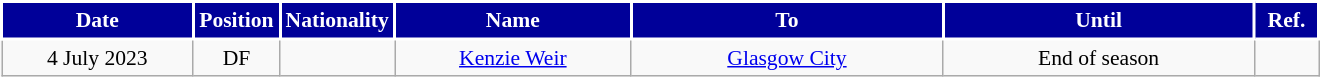<table class="wikitable" style="text-align:center; font-size:90%; ">
<tr>
<th style="background:#000099;color:white;border:2px solid #ffffff; width:120px;">Date</th>
<th style="background:#000099;color:white;border:2px solid #ffffff; width:50px;">Position</th>
<th style="background:#000099;color:white;border:2px solid #ffffff; width:50px;">Nationality</th>
<th style="background:#000099;color:white;border:2px solid #ffffff; width:150px;">Name</th>
<th style="background:#000099;color:white;border:2px solid #ffffff; width:200px;">To</th>
<th style="background:#000099;color:white;border:2px solid #ffffff; width:200px;">Until</th>
<th style="background:#000099;color:white;border:2px solid #ffffff; width:35px;">Ref.</th>
</tr>
<tr>
<td>4 July 2023</td>
<td>DF</td>
<td></td>
<td><a href='#'>Kenzie Weir</a></td>
<td> <a href='#'>Glasgow City</a></td>
<td>End of season</td>
<td></td>
</tr>
</table>
